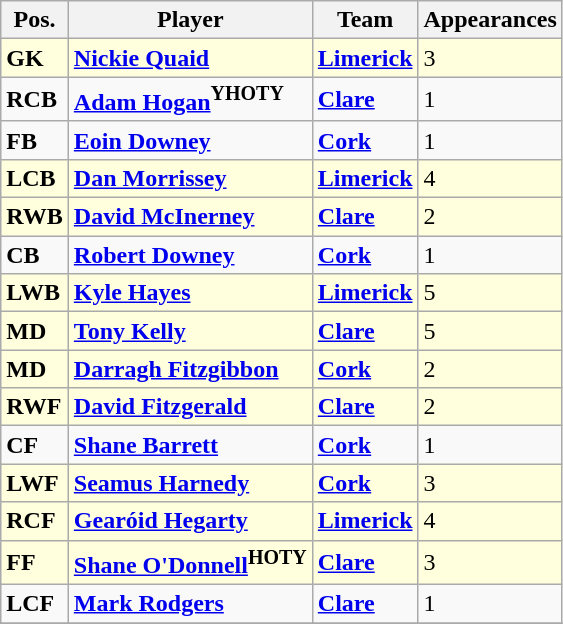<table class="wikitable sortable">
<tr>
<th>Pos.</th>
<th>Player</th>
<th>Team</th>
<th>Appearances</th>
</tr>
<tr bgcolor=#FFFFDD>
<td><strong>GK</strong></td>
<td> <strong><a href='#'>Nickie Quaid</a></strong></td>
<td><strong><a href='#'>Limerick</a></strong></td>
<td>3</td>
</tr>
<tr>
<td><strong>RCB</strong></td>
<td> <strong><a href='#'>Adam Hogan</a><sup>YHOTY</sup></strong></td>
<td><strong><a href='#'>Clare</a></strong></td>
<td>1</td>
</tr>
<tr>
<td><strong>FB</strong></td>
<td> <strong><a href='#'>Eoin Downey</a></strong></td>
<td><strong><a href='#'>Cork</a></strong></td>
<td>1</td>
</tr>
<tr bgcolor=#FFFFDD>
<td><strong>LCB</strong></td>
<td> <strong><a href='#'>Dan Morrissey</a></strong></td>
<td><strong><a href='#'>Limerick</a></strong></td>
<td>4</td>
</tr>
<tr bgcolor=#FFFFDD>
<td><strong>RWB</strong></td>
<td> <strong><a href='#'>David McInerney</a></strong></td>
<td><strong><a href='#'>Clare</a></strong></td>
<td>2</td>
</tr>
<tr>
<td><strong>CB</strong></td>
<td> <strong><a href='#'>Robert Downey</a></strong></td>
<td><strong><a href='#'>Cork</a></strong></td>
<td>1</td>
</tr>
<tr bgcolor=#FFFFDD>
<td><strong>LWB</strong></td>
<td> <strong><a href='#'>Kyle Hayes</a></strong></td>
<td><strong><a href='#'>Limerick</a></strong></td>
<td>5</td>
</tr>
<tr bgcolor=#FFFFDD>
<td><strong>MD</strong></td>
<td> <strong><a href='#'>Tony Kelly</a></strong></td>
<td><strong><a href='#'>Clare</a></strong></td>
<td>5</td>
</tr>
<tr bgcolor=#FFFFDD>
<td><strong>MD</strong></td>
<td> <strong><a href='#'>Darragh Fitzgibbon</a></strong></td>
<td><strong><a href='#'>Cork</a></strong></td>
<td>2</td>
</tr>
<tr bgcolor=#FFFFDD>
<td><strong>RWF</strong></td>
<td> <strong><a href='#'>David Fitzgerald</a></strong></td>
<td><strong><a href='#'>Clare</a></strong></td>
<td>2</td>
</tr>
<tr>
<td><strong>CF</strong></td>
<td> <strong><a href='#'>Shane Barrett</a></strong></td>
<td><strong><a href='#'>Cork</a></strong></td>
<td>1</td>
</tr>
<tr bgcolor=#FFFFDD>
<td><strong>LWF</strong></td>
<td> <strong><a href='#'>Seamus Harnedy</a></strong></td>
<td><strong><a href='#'>Cork</a></strong></td>
<td>3</td>
</tr>
<tr bgcolor=#FFFFDD>
<td><strong>RCF</strong></td>
<td> <strong><a href='#'>Gearóid Hegarty</a></strong></td>
<td><strong><a href='#'>Limerick</a></strong></td>
<td>4</td>
</tr>
<tr bgcolor=#FFFFDD>
<td><strong>FF</strong></td>
<td> <strong><a href='#'>Shane O'Donnell</a><sup>HOTY</sup></strong></td>
<td><strong><a href='#'>Clare</a></strong></td>
<td>3</td>
</tr>
<tr>
<td><strong>LCF</strong></td>
<td> <strong><a href='#'>Mark Rodgers</a></strong></td>
<td><strong><a href='#'>Clare</a></strong></td>
<td>1</td>
</tr>
<tr>
</tr>
</table>
